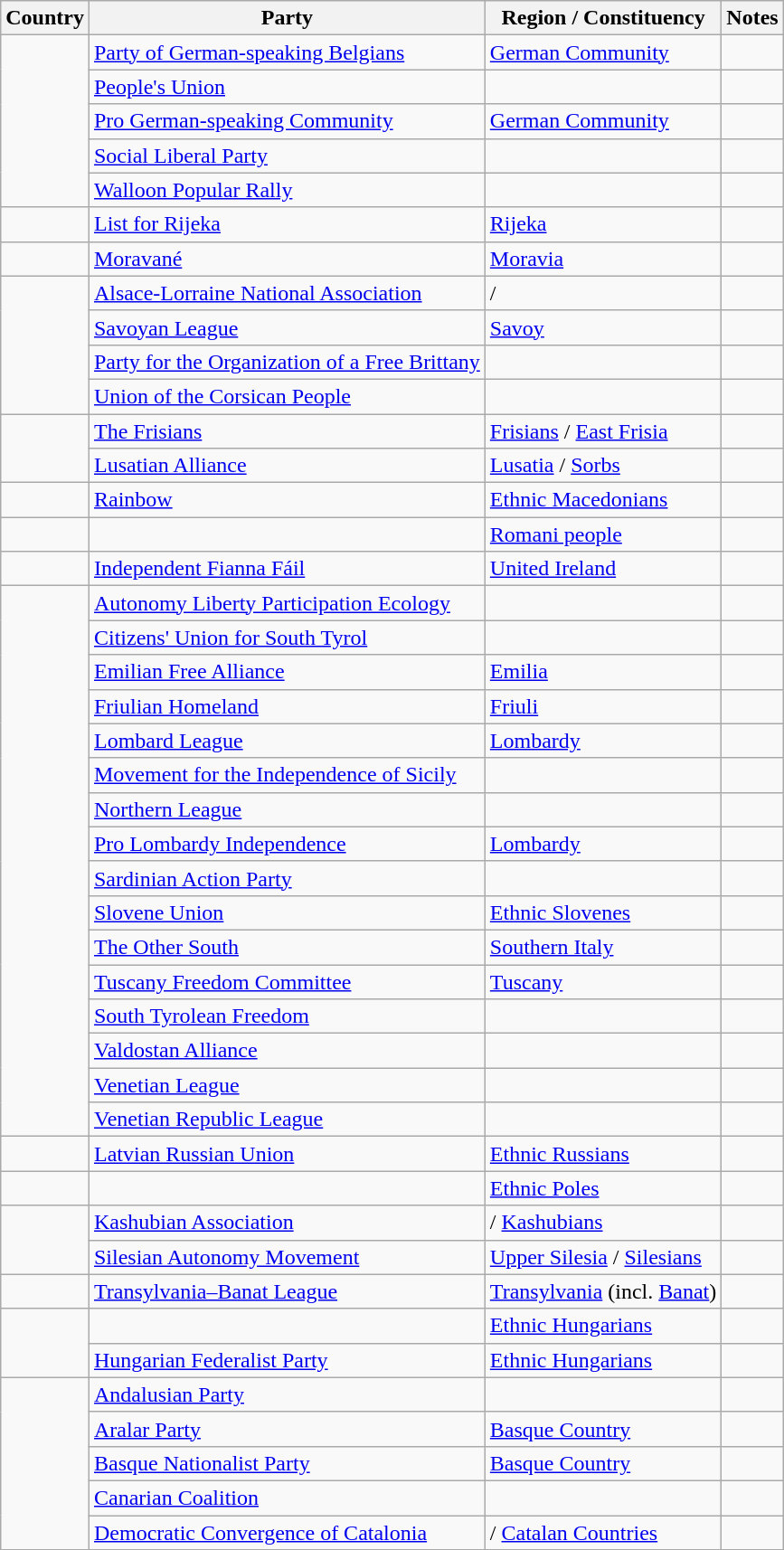<table class="wikitable sortable">
<tr>
<th>Country</th>
<th>Party</th>
<th>Region / Constituency</th>
<th>Notes</th>
</tr>
<tr>
<td rowspan=5></td>
<td><a href='#'>Party of German-speaking Belgians</a></td>
<td> <a href='#'>German Community</a></td>
<td></td>
</tr>
<tr>
<td><a href='#'>People's Union</a></td>
<td></td>
<td></td>
</tr>
<tr>
<td><a href='#'>Pro German-speaking Community</a></td>
<td> <a href='#'>German Community</a></td>
<td></td>
</tr>
<tr>
<td><a href='#'>Social Liberal Party</a></td>
<td></td>
<td></td>
</tr>
<tr>
<td><a href='#'>Walloon Popular Rally</a></td>
<td></td>
<td></td>
</tr>
<tr>
<td></td>
<td><a href='#'>List for Rijeka</a></td>
<td> <a href='#'>Rijeka</a></td>
<td></td>
</tr>
<tr>
<td></td>
<td><a href='#'>Moravané</a></td>
<td> <a href='#'>Moravia</a></td>
<td></td>
</tr>
<tr>
<td rowspan=4></td>
<td><a href='#'>Alsace-Lorraine National Association</a></td>
<td> / </td>
<td></td>
</tr>
<tr>
<td><a href='#'>Savoyan League</a></td>
<td> <a href='#'>Savoy</a></td>
<td></td>
</tr>
<tr>
<td><a href='#'>Party for the Organization of a Free Brittany</a></td>
<td></td>
<td></td>
</tr>
<tr>
<td><a href='#'>Union of the Corsican People</a></td>
<td></td>
<td></td>
</tr>
<tr>
<td rowspan=2></td>
<td><a href='#'>The Frisians</a></td>
<td> <a href='#'>Frisians</a> /  <a href='#'>East Frisia</a></td>
<td></td>
</tr>
<tr>
<td><a href='#'>Lusatian Alliance</a></td>
<td> <a href='#'>Lusatia</a> / <a href='#'>Sorbs</a></td>
<td></td>
</tr>
<tr>
<td></td>
<td><a href='#'>Rainbow</a></td>
<td> <a href='#'>Ethnic Macedonians</a></td>
<td></td>
</tr>
<tr>
<td></td>
<td></td>
<td> <a href='#'>Romani people</a></td>
<td></td>
</tr>
<tr>
<td></td>
<td><a href='#'>Independent Fianna Fáil</a></td>
<td> <a href='#'>United Ireland</a></td>
<td></td>
</tr>
<tr>
<td rowspan=16></td>
<td><a href='#'>Autonomy Liberty Participation Ecology</a></td>
<td></td>
<td></td>
</tr>
<tr>
<td><a href='#'>Citizens' Union for South Tyrol</a></td>
<td></td>
<td></td>
</tr>
<tr>
<td><a href='#'>Emilian Free Alliance</a></td>
<td> <a href='#'>Emilia</a></td>
<td></td>
</tr>
<tr>
<td><a href='#'>Friulian Homeland</a></td>
<td> <a href='#'>Friuli</a></td>
<td></td>
</tr>
<tr>
<td><a href='#'>Lombard League</a></td>
<td> <a href='#'>Lombardy</a></td>
<td></td>
</tr>
<tr>
<td><a href='#'>Movement for the Independence of Sicily</a></td>
<td></td>
<td></td>
</tr>
<tr>
<td><a href='#'>Northern League</a></td>
<td></td>
<td></td>
</tr>
<tr>
<td><a href='#'>Pro Lombardy Independence</a></td>
<td> <a href='#'>Lombardy</a></td>
<td></td>
</tr>
<tr>
<td><a href='#'>Sardinian Action Party</a></td>
<td></td>
<td></td>
</tr>
<tr>
<td><a href='#'>Slovene Union</a></td>
<td> <a href='#'>Ethnic Slovenes</a></td>
<td></td>
</tr>
<tr>
<td><a href='#'>The Other South</a></td>
<td> <a href='#'>Southern Italy</a></td>
<td></td>
</tr>
<tr>
<td><a href='#'>Tuscany Freedom Committee</a></td>
<td> <a href='#'>Tuscany</a></td>
<td></td>
</tr>
<tr>
<td><a href='#'>South Tyrolean Freedom</a></td>
<td></td>
<td></td>
</tr>
<tr>
<td><a href='#'>Valdostan Alliance</a></td>
<td></td>
<td></td>
</tr>
<tr>
<td><a href='#'>Venetian League</a></td>
<td></td>
<td></td>
</tr>
<tr>
<td><a href='#'>Venetian Republic League</a></td>
<td></td>
<td></td>
</tr>
<tr>
<td></td>
<td><a href='#'>Latvian Russian Union</a></td>
<td> <a href='#'>Ethnic Russians</a></td>
<td></td>
</tr>
<tr>
<td></td>
<td></td>
<td> <a href='#'>Ethnic Poles</a></td>
<td></td>
</tr>
<tr>
<td rowspan="2"></td>
<td><a href='#'>Kashubian Association</a></td>
<td> / <a href='#'>Kashubians</a></td>
<td></td>
</tr>
<tr>
<td><a href='#'>Silesian Autonomy Movement</a></td>
<td> <a href='#'>Upper Silesia</a> / <a href='#'>Silesians</a></td>
<td></td>
</tr>
<tr>
<td></td>
<td><a href='#'>Transylvania–Banat League</a></td>
<td> <a href='#'>Transylvania</a> (incl. <a href='#'>Banat</a>)</td>
<td></td>
</tr>
<tr>
<td rowspan="2"></td>
<td></td>
<td> <a href='#'>Ethnic Hungarians</a></td>
<td></td>
</tr>
<tr>
<td><a href='#'>Hungarian Federalist Party</a></td>
<td> <a href='#'>Ethnic Hungarians</a></td>
<td></td>
</tr>
<tr>
<td rowspan="6"></td>
<td><a href='#'>Andalusian Party</a></td>
<td></td>
<td></td>
</tr>
<tr>
<td><a href='#'>Aralar Party</a></td>
<td> <a href='#'>Basque Country</a></td>
<td></td>
</tr>
<tr>
<td><a href='#'>Basque Nationalist Party</a></td>
<td> <a href='#'>Basque Country</a></td>
<td></td>
</tr>
<tr>
<td><a href='#'>Canarian Coalition</a></td>
<td></td>
<td></td>
</tr>
<tr>
<td><a href='#'>Democratic Convergence of Catalonia</a></td>
<td> /  <a href='#'>Catalan Countries</a></td>
<td></td>
</tr>
</table>
